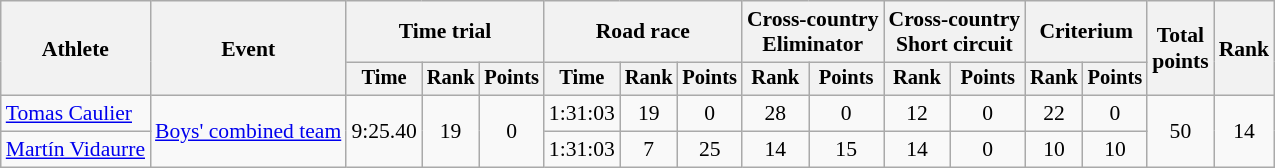<table class="wikitable" style="font-size:90%;">
<tr>
<th rowspan=2>Athlete</th>
<th rowspan=2>Event</th>
<th colspan=3>Time trial</th>
<th colspan=3>Road race</th>
<th colspan=2>Cross-country<br>Eliminator</th>
<th colspan=2>Cross-country<br>Short circuit</th>
<th colspan=2>Criterium</th>
<th rowspan=2>Total<br>points</th>
<th rowspan=2>Rank</th>
</tr>
<tr style="font-size:95%">
<th>Time</th>
<th>Rank</th>
<th>Points</th>
<th>Time</th>
<th>Rank</th>
<th>Points</th>
<th>Rank</th>
<th>Points</th>
<th>Rank</th>
<th>Points</th>
<th>Rank</th>
<th>Points</th>
</tr>
<tr align=center>
<td align=left><a href='#'>Tomas Caulier</a></td>
<td rowspan=2 align=left><a href='#'>Boys' combined team</a></td>
<td rowspan=2>9:25.40</td>
<td rowspan=2>19</td>
<td rowspan=2>0</td>
<td>1:31:03</td>
<td>19</td>
<td>0</td>
<td>28</td>
<td>0</td>
<td>12</td>
<td>0</td>
<td>22</td>
<td>0</td>
<td rowspan=2>50</td>
<td rowspan=2>14</td>
</tr>
<tr align=center>
<td align=left><a href='#'>Martín Vidaurre</a></td>
<td>1:31:03</td>
<td>7</td>
<td>25</td>
<td>14</td>
<td>15</td>
<td>14</td>
<td>0</td>
<td>10</td>
<td>10</td>
</tr>
</table>
